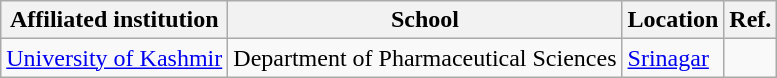<table class="wikitable sortable">
<tr>
<th>Affiliated institution</th>
<th>School</th>
<th>Location</th>
<th>Ref.</th>
</tr>
<tr>
<td><a href='#'>University of Kashmir</a></td>
<td>Department of Pharmaceutical Sciences</td>
<td><a href='#'>Srinagar</a></td>
<td></td>
</tr>
</table>
